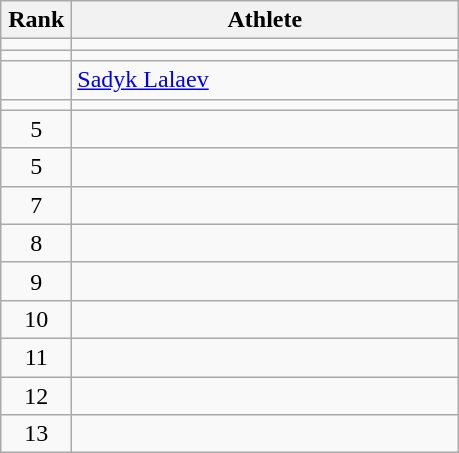<table class="wikitable" style="text-align: center;">
<tr>
<th width=40>Rank</th>
<th width=250>Athlete</th>
</tr>
<tr>
<td></td>
<td align="left"></td>
</tr>
<tr>
<td></td>
<td align="left"></td>
</tr>
<tr>
<td></td>
<td align="left"> <a href='#'>Sadyk Lalaev</a> </td>
</tr>
<tr>
<td></td>
<td align="left"></td>
</tr>
<tr>
<td>5</td>
<td align="left"></td>
</tr>
<tr>
<td>5</td>
<td align="left"></td>
</tr>
<tr>
<td>7</td>
<td align="left"></td>
</tr>
<tr>
<td>8</td>
<td align="left"></td>
</tr>
<tr>
<td>9</td>
<td align="left"></td>
</tr>
<tr>
<td>10</td>
<td align="left"></td>
</tr>
<tr>
<td>11</td>
<td align="left"></td>
</tr>
<tr>
<td>12</td>
<td align="left"></td>
</tr>
<tr>
<td>13</td>
<td align="left"></td>
</tr>
</table>
